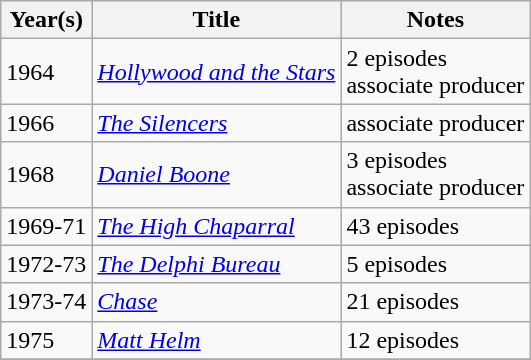<table class="wikitable">
<tr>
<th>Year(s)</th>
<th>Title</th>
<th>Notes</th>
</tr>
<tr>
<td>1964</td>
<td><em><a href='#'>Hollywood and the Stars</a></em></td>
<td>2 episodes <br> associate producer</td>
</tr>
<tr>
<td>1966</td>
<td><em><a href='#'>The Silencers</a></em></td>
<td>associate producer</td>
</tr>
<tr>
<td>1968</td>
<td><em><a href='#'>Daniel Boone</a></em></td>
<td>3 episodes <br> associate producer</td>
</tr>
<tr>
<td>1969-71</td>
<td><em><a href='#'>The High Chaparral</a></em></td>
<td>43 episodes</td>
</tr>
<tr>
<td>1972-73</td>
<td><em><a href='#'>The Delphi Bureau</a></em></td>
<td>5 episodes</td>
</tr>
<tr>
<td>1973-74</td>
<td><em><a href='#'>Chase</a></em></td>
<td>21 episodes</td>
</tr>
<tr>
<td>1975</td>
<td><em><a href='#'>Matt Helm</a></em></td>
<td>12 episodes</td>
</tr>
<tr>
</tr>
</table>
